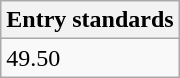<table class="wikitable" border="1" align="upright">
<tr>
<th>Entry standards</th>
</tr>
<tr>
<td>49.50</td>
</tr>
</table>
